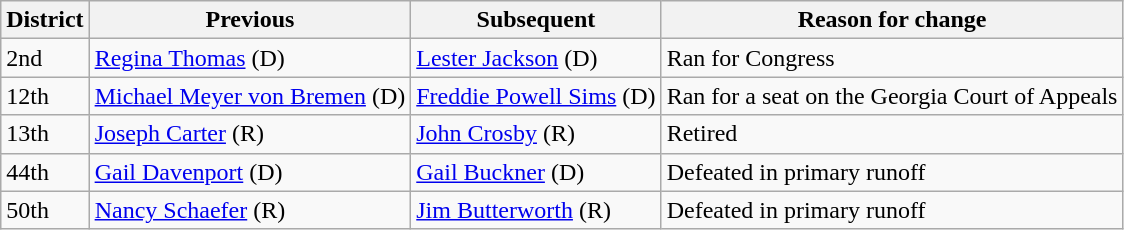<table class=wikitable>
<tr valign=bottom>
<th>District</th>
<th>Previous</th>
<th>Subsequent</th>
<th>Reason for change</th>
</tr>
<tr>
<td>2nd</td>
<td><a href='#'>Regina Thomas</a> (D)</td>
<td><a href='#'>Lester Jackson</a> (D)</td>
<td>Ran for Congress</td>
</tr>
<tr>
<td>12th</td>
<td><a href='#'>Michael Meyer von Bremen</a> (D)</td>
<td><a href='#'>Freddie Powell Sims</a> (D)</td>
<td>Ran for a seat on the Georgia Court of Appeals</td>
</tr>
<tr>
<td>13th</td>
<td><a href='#'>Joseph Carter</a> (R)</td>
<td><a href='#'>John Crosby</a> (R)</td>
<td>Retired</td>
</tr>
<tr>
<td>44th</td>
<td><a href='#'>Gail Davenport</a> (D)</td>
<td><a href='#'>Gail Buckner</a> (D)</td>
<td>Defeated in primary runoff</td>
</tr>
<tr>
<td>50th</td>
<td><a href='#'>Nancy Schaefer</a> (R)</td>
<td><a href='#'>Jim Butterworth</a> (R)</td>
<td>Defeated in primary runoff</td>
</tr>
</table>
